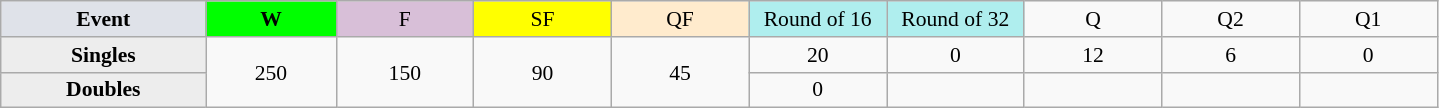<table class=wikitable style=font-size:90%;text-align:center>
<tr>
<td style="width:130px; background:#dfe2e9;"><strong>Event</strong></td>
<td style="width:80px; background:lime;"><strong>W</strong></td>
<td style="width:85px; background:thistle;">F</td>
<td style="width:85px; background:#ff0;">SF</td>
<td style="width:85px; background:#ffebcd;">QF</td>
<td style="width:85px; background:#afeeee;">Round of 16</td>
<td style="width:85px; background:#afeeee;">Round of 32</td>
<td width=85>Q</td>
<td width=85>Q2</td>
<td width=85>Q1</td>
</tr>
<tr>
<th style="background:#ededed;">Singles</th>
<td rowspan=2>250</td>
<td rowspan=2>150</td>
<td rowspan=2>90</td>
<td rowspan=2>45</td>
<td>20</td>
<td>0</td>
<td>12</td>
<td>6</td>
<td>0</td>
</tr>
<tr>
<th style="background:#ededed;">Doubles</th>
<td>0</td>
<td></td>
<td></td>
<td></td>
<td></td>
</tr>
</table>
